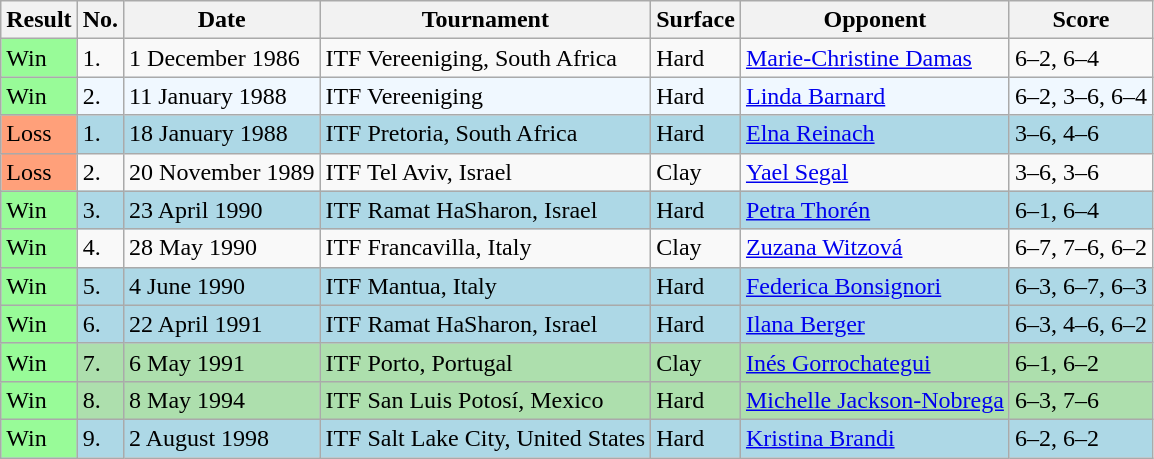<table class="sortable wikitable">
<tr>
<th>Result</th>
<th>No.</th>
<th>Date</th>
<th>Tournament</th>
<th>Surface</th>
<th>Opponent</th>
<th class="unsortable">Score</th>
</tr>
<tr>
<td style="background:#98fb98;">Win</td>
<td>1.</td>
<td>1 December 1986</td>
<td>ITF Vereeniging, South Africa</td>
<td>Hard</td>
<td> <a href='#'>Marie-Christine Damas</a></td>
<td>6–2, 6–4</td>
</tr>
<tr style="background:#f0f8ff;">
<td style="background:#98fb98;">Win</td>
<td>2.</td>
<td>11 January 1988</td>
<td>ITF Vereeniging</td>
<td>Hard</td>
<td> <a href='#'>Linda Barnard</a></td>
<td>6–2, 3–6, 6–4</td>
</tr>
<tr style="background:lightblue;">
<td style="background:#ffa07a;">Loss</td>
<td>1.</td>
<td>18 January 1988</td>
<td>ITF Pretoria, South Africa</td>
<td>Hard</td>
<td> <a href='#'>Elna Reinach</a></td>
<td>3–6, 4–6</td>
</tr>
<tr>
<td style="background:#ffa07a;">Loss</td>
<td>2.</td>
<td>20 November 1989</td>
<td>ITF Tel Aviv, Israel</td>
<td>Clay</td>
<td> <a href='#'>Yael Segal</a></td>
<td>3–6, 3–6</td>
</tr>
<tr style="background:lightblue;">
<td style="background:#98fb98;">Win</td>
<td>3.</td>
<td>23 April 1990</td>
<td>ITF Ramat HaSharon, Israel</td>
<td>Hard</td>
<td> <a href='#'>Petra Thorén</a></td>
<td>6–1, 6–4</td>
</tr>
<tr>
<td style="background:#98fb98;">Win</td>
<td>4.</td>
<td>28 May 1990</td>
<td>ITF Francavilla, Italy</td>
<td>Clay</td>
<td> <a href='#'>Zuzana Witzová</a></td>
<td>6–7, 7–6, 6–2</td>
</tr>
<tr style="background:lightblue;">
<td style="background:#98fb98;">Win</td>
<td>5.</td>
<td>4 June 1990</td>
<td>ITF Mantua, Italy</td>
<td>Hard</td>
<td> <a href='#'>Federica Bonsignori</a></td>
<td>6–3, 6–7, 6–3</td>
</tr>
<tr style="background:lightblue;">
<td style="background:#98fb98;">Win</td>
<td>6.</td>
<td>22 April 1991</td>
<td>ITF Ramat HaSharon, Israel</td>
<td>Hard</td>
<td> <a href='#'>Ilana Berger</a></td>
<td>6–3, 4–6, 6–2</td>
</tr>
<tr style="background:#addfad;">
<td style="background:#98fb98;">Win</td>
<td>7.</td>
<td>6 May 1991</td>
<td>ITF Porto, Portugal</td>
<td>Clay</td>
<td> <a href='#'>Inés Gorrochategui</a></td>
<td>6–1, 6–2</td>
</tr>
<tr style="background:#addfad;">
<td style="background:#98fb98;">Win</td>
<td>8.</td>
<td>8 May 1994</td>
<td>ITF San Luis Potosí, Mexico</td>
<td>Hard</td>
<td> <a href='#'>Michelle Jackson-Nobrega</a></td>
<td>6–3, 7–6</td>
</tr>
<tr bgcolor=lightblue>
<td style="background:#98fb98;">Win</td>
<td>9.</td>
<td>2 August 1998</td>
<td>ITF Salt Lake City, United States</td>
<td>Hard</td>
<td> <a href='#'>Kristina Brandi</a></td>
<td>6–2, 6–2</td>
</tr>
</table>
